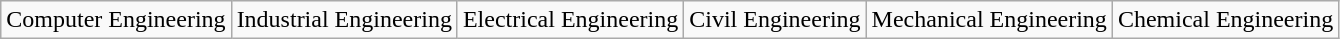<table class="wikitable">
<tr>
<td>Computer  Engineering</td>
<td>Industrial  Engineering</td>
<td>Electrical  Engineering</td>
<td>Civil  Engineering</td>
<td>Mechanical  Engineering</td>
<td>Chemical  Engineering</td>
</tr>
</table>
